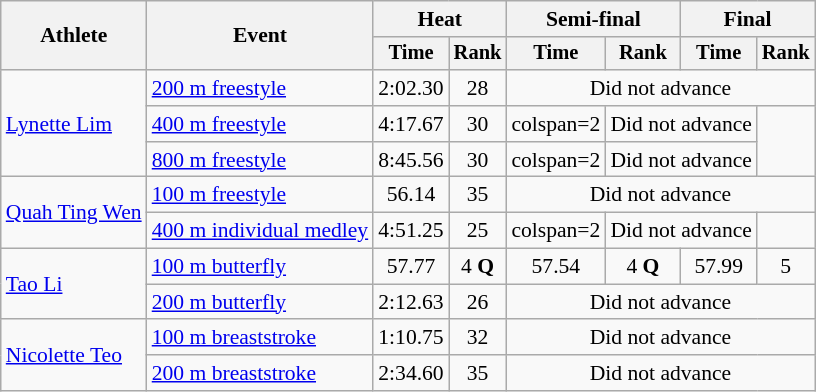<table class=wikitable style="font-size:90%">
<tr>
<th rowspan="2">Athlete</th>
<th rowspan="2">Event</th>
<th colspan="2">Heat</th>
<th colspan="2">Semi-final</th>
<th colspan="2">Final</th>
</tr>
<tr style="font-size:95%">
<th>Time</th>
<th>Rank</th>
<th>Time</th>
<th>Rank</th>
<th>Time</th>
<th>Rank</th>
</tr>
<tr align=center>
<td align=left rowspan=3><a href='#'>Lynette Lim</a></td>
<td align=left><a href='#'>200 m freestyle</a></td>
<td>2:02.30</td>
<td>28</td>
<td colspan=4>Did not advance</td>
</tr>
<tr align=center>
<td align=left><a href='#'>400 m freestyle</a></td>
<td>4:17.67</td>
<td>30</td>
<td>colspan=2 </td>
<td colspan=2>Did not advance</td>
</tr>
<tr align=center>
<td align=left><a href='#'>800 m freestyle</a></td>
<td>8:45.56</td>
<td>30</td>
<td>colspan=2 </td>
<td colspan=2>Did not advance</td>
</tr>
<tr align=center>
<td align=left rowspan=2><a href='#'>Quah Ting Wen</a></td>
<td align=left><a href='#'>100 m freestyle</a></td>
<td>56.14</td>
<td>35</td>
<td colspan=4>Did not advance</td>
</tr>
<tr align=center>
<td align=left><a href='#'>400 m individual medley</a></td>
<td>4:51.25</td>
<td>25</td>
<td>colspan=2 </td>
<td colspan=2>Did not advance</td>
</tr>
<tr align=center>
<td align=left rowspan=2><a href='#'>Tao Li</a></td>
<td align=left><a href='#'>100 m butterfly</a></td>
<td>57.77</td>
<td>4 <strong>Q</strong></td>
<td>57.54</td>
<td>4 <strong>Q</strong></td>
<td>57.99</td>
<td>5</td>
</tr>
<tr align=center>
<td align=left><a href='#'>200 m butterfly</a></td>
<td>2:12.63</td>
<td>26</td>
<td colspan=4>Did not advance</td>
</tr>
<tr align=center>
<td align=left rowspan=2><a href='#'>Nicolette Teo</a></td>
<td align=left><a href='#'>100 m breaststroke</a></td>
<td>1:10.75</td>
<td>32</td>
<td colspan=4>Did not advance</td>
</tr>
<tr align=center>
<td align=left><a href='#'>200 m breaststroke</a></td>
<td>2:34.60</td>
<td>35</td>
<td colspan=4>Did not advance</td>
</tr>
</table>
